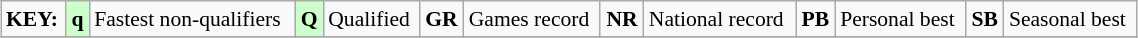<table class="wikitable" style="margin:0.5em auto; font-size:90%;position:relative;" width=60%>
<tr>
<td><strong>KEY:</strong></td>
<td bgcolor=ccffcc align=center><strong>q</strong></td>
<td>Fastest non-qualifiers</td>
<td bgcolor=ccffcc align=center><strong>Q</strong></td>
<td>Qualified</td>
<td align=center><strong>GR</strong></td>
<td>Games record</td>
<td align=center><strong>NR</strong></td>
<td>National record</td>
<td align=center><strong>PB</strong></td>
<td>Personal best</td>
<td align=center><strong>SB</strong></td>
<td>Seasonal best</td>
</tr>
<tr>
</tr>
</table>
